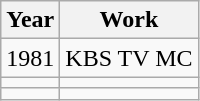<table class="wikitable">
<tr>
<th>Year</th>
<th>Work</th>
</tr>
<tr>
<td>1981</td>
<td>KBS TV <Run Broadcasting Car> MC</td>
</tr>
<tr>
<td></td>
<td></td>
</tr>
<tr>
<td></td>
<td></td>
</tr>
</table>
